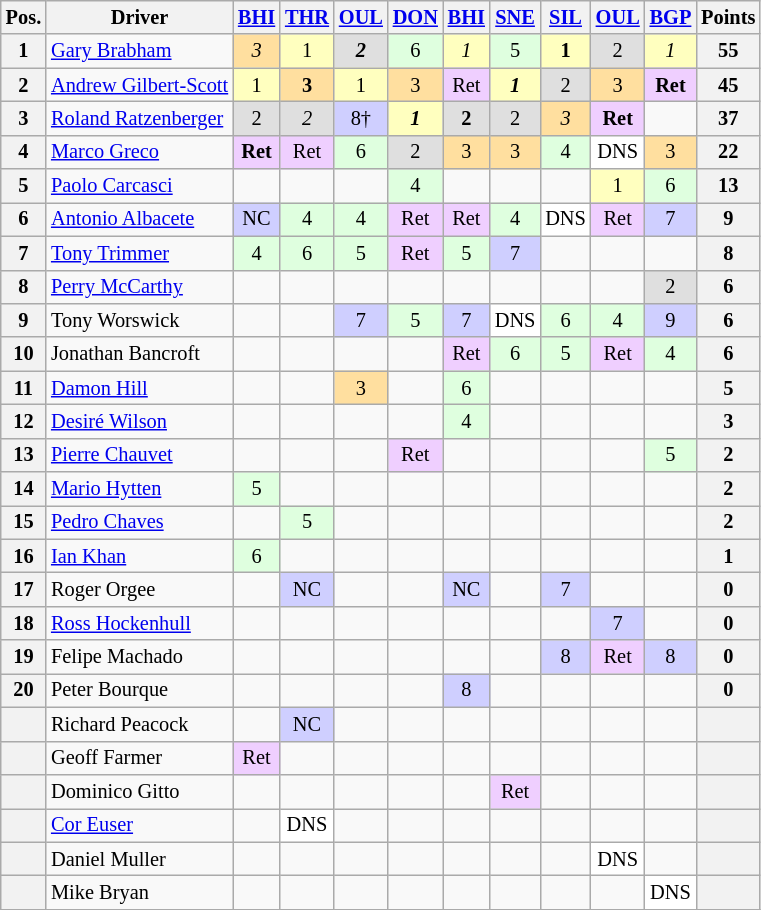<table class="wikitable" style="font-size: 85%; text-align:center;">
<tr valign="top">
<th valign="middle">Pos.</th>
<th valign="middle">Driver</th>
<th><a href='#'>BHI</a></th>
<th><a href='#'>THR</a></th>
<th><a href='#'>OUL</a></th>
<th><a href='#'>DON</a></th>
<th><a href='#'>BHI</a></th>
<th><a href='#'>SNE</a></th>
<th><a href='#'>SIL</a></th>
<th><a href='#'>OUL</a></th>
<th><a href='#'>BGP</a></th>
<th>Points</th>
</tr>
<tr>
<th>1</th>
<td align=left> <a href='#'>Gary Brabham</a></td>
<td style="background:#FFDF9F;"><em>3</em></td>
<td style="background:#FFFFBF;">1</td>
<td style="background:#DFDFDF;"><strong><em>2</em></strong></td>
<td style="background:#DFFFDF;">6</td>
<td style="background:#FFFFBF;"><em>1</em></td>
<td style="background:#DFFFDF;">5</td>
<td style="background:#FFFFBF;"><strong>1</strong></td>
<td style="background:#DFDFDF;">2</td>
<td style="background:#FFFFBF;"><em>1</em></td>
<th>55</th>
</tr>
<tr>
<th>2</th>
<td align=left> <a href='#'>Andrew Gilbert-Scott</a></td>
<td style="background:#FFFFBF;">1</td>
<td style="background:#FFDF9F;"><strong>3</strong></td>
<td style="background:#FFFFBF;">1</td>
<td style="background:#FFDF9F;">3</td>
<td style="background:#EFCFFF;">Ret</td>
<td style="background:#FFFFBF;"><strong><em>1</em></strong></td>
<td style="background:#DFDFDF;">2</td>
<td style="background:#FFDF9F;">3</td>
<td style="background:#EFCFFF;"><strong>Ret</strong></td>
<th>45</th>
</tr>
<tr>
<th>3</th>
<td align=left> <a href='#'>Roland Ratzenberger</a></td>
<td style="background:#DFDFDF;">2</td>
<td style="background:#DFDFDF;"><em>2</em></td>
<td style="background:#CFCFFF;">8†</td>
<td style="background:#FFFFBF;"><strong><em>1</em></strong></td>
<td style="background:#DFDFDF;"><strong>2</strong></td>
<td style="background:#DFDFDF;">2</td>
<td style="background:#FFDF9F;"><em>3</em></td>
<td style="background:#EFCFFF;"><strong>Ret</strong></td>
<td></td>
<th>37</th>
</tr>
<tr>
<th>4</th>
<td align=left> <a href='#'>Marco Greco</a></td>
<td style="background:#EFCFFF;"><strong>Ret</strong></td>
<td style="background:#EFCFFF;">Ret</td>
<td style="background:#DFFFDF;">6</td>
<td style="background:#DFDFDF;">2</td>
<td style="background:#FFDF9F;">3</td>
<td style="background:#FFDF9F;">3</td>
<td style="background:#DFFFDF;">4</td>
<td style="background:#FFFFFF;">DNS</td>
<td style="background:#FFDF9F;">3</td>
<th>22</th>
</tr>
<tr>
<th>5</th>
<td align=left> <a href='#'>Paolo Carcasci</a></td>
<td></td>
<td></td>
<td></td>
<td style="background:#DFFFDF;">4</td>
<td></td>
<td></td>
<td></td>
<td style="background:#FFFFBF;">1</td>
<td style="background:#DFFFDF;">6</td>
<th>13</th>
</tr>
<tr>
<th>6</th>
<td align=left> <a href='#'>Antonio Albacete</a></td>
<td style="background:#CFCFFF;">NC</td>
<td style="background:#DFFFDF;">4</td>
<td style="background:#DFFFDF;">4</td>
<td style="background:#EFCFFF;">Ret</td>
<td style="background:#EFCFFF;">Ret</td>
<td style="background:#DFFFDF;">4</td>
<td style="background:#FFFFFF;">DNS</td>
<td style="background:#EFCFFF;">Ret</td>
<td style="background:#CFCFFF;">7</td>
<th>9</th>
</tr>
<tr>
<th>7</th>
<td align=left> <a href='#'>Tony Trimmer</a></td>
<td style="background:#DFFFDF;">4</td>
<td style="background:#DFFFDF;">6</td>
<td style="background:#DFFFDF;">5</td>
<td style="background:#EFCFFF;">Ret</td>
<td style="background:#DFFFDF;">5</td>
<td style="background:#CFCFFF;">7</td>
<td></td>
<td></td>
<td></td>
<th>8</th>
</tr>
<tr>
<th>8</th>
<td align=left> <a href='#'>Perry McCarthy</a></td>
<td></td>
<td></td>
<td></td>
<td></td>
<td></td>
<td></td>
<td></td>
<td></td>
<td style="background:#DFDFDF;">2</td>
<th>6</th>
</tr>
<tr>
<th>9</th>
<td align=left> Tony Worswick</td>
<td></td>
<td></td>
<td style="background:#CFCFFF;">7</td>
<td style="background:#DFFFDF;">5</td>
<td style="background:#CFCFFF;">7</td>
<td style="background:#FFFFFF;">DNS</td>
<td style="background:#DFFFDF;">6</td>
<td style="background:#DFFFDF;">4</td>
<td style="background:#CFCFFF;">9</td>
<th>6</th>
</tr>
<tr>
<th>10</th>
<td align=left> Jonathan Bancroft</td>
<td></td>
<td></td>
<td></td>
<td></td>
<td style="background:#EFCFFF;">Ret</td>
<td style="background:#DFFFDF;">6</td>
<td style="background:#DFFFDF;">5</td>
<td style="background:#EFCFFF;">Ret</td>
<td style="background:#DFFFDF;">4</td>
<th>6</th>
</tr>
<tr>
<th>11</th>
<td align=left> <a href='#'>Damon Hill</a></td>
<td></td>
<td></td>
<td style="background:#FFDF9F;">3</td>
<td></td>
<td style="background:#DFFFDF;">6</td>
<td></td>
<td></td>
<td></td>
<td></td>
<th>5</th>
</tr>
<tr>
<th>12</th>
<td align=left> <a href='#'>Desiré Wilson</a></td>
<td></td>
<td></td>
<td></td>
<td></td>
<td style="background:#DFFFDF;">4</td>
<td></td>
<td></td>
<td></td>
<td></td>
<th>3</th>
</tr>
<tr>
<th>13</th>
<td align=left> <a href='#'>Pierre Chauvet</a></td>
<td></td>
<td></td>
<td></td>
<td style="background:#EFCFFF;">Ret</td>
<td></td>
<td></td>
<td></td>
<td></td>
<td style="background:#DFFFDF;">5</td>
<th>2</th>
</tr>
<tr>
<th>14</th>
<td align=left> <a href='#'>Mario Hytten</a></td>
<td style="background:#DFFFDF;">5</td>
<td></td>
<td></td>
<td></td>
<td></td>
<td></td>
<td></td>
<td></td>
<td></td>
<th>2</th>
</tr>
<tr>
<th>15</th>
<td align=left> <a href='#'>Pedro Chaves</a></td>
<td></td>
<td style="background:#DFFFDF;">5</td>
<td></td>
<td></td>
<td></td>
<td></td>
<td></td>
<td></td>
<td></td>
<th>2</th>
</tr>
<tr>
<th>16</th>
<td align=left> <a href='#'>Ian Khan</a></td>
<td style="background:#DFFFDF;">6</td>
<td></td>
<td></td>
<td></td>
<td></td>
<td></td>
<td></td>
<td></td>
<td></td>
<th>1</th>
</tr>
<tr>
<th>17</th>
<td align=left> Roger Orgee</td>
<td></td>
<td style="background:#CFCFFF;">NC</td>
<td></td>
<td></td>
<td style="background:#CFCFFF;">NC</td>
<td></td>
<td style="background:#CFCFFF;">7</td>
<td></td>
<td></td>
<th>0</th>
</tr>
<tr>
<th>18</th>
<td align=left> <a href='#'>Ross Hockenhull</a></td>
<td></td>
<td></td>
<td></td>
<td></td>
<td></td>
<td></td>
<td></td>
<td style="background:#CFCFFF;">7</td>
<td></td>
<th>0</th>
</tr>
<tr>
<th>19</th>
<td align=left> Felipe Machado</td>
<td></td>
<td></td>
<td></td>
<td></td>
<td></td>
<td></td>
<td style="background:#CFCFFF;">8</td>
<td style="background:#EFCFFF;">Ret</td>
<td style="background:#CFCFFF;">8</td>
<th>0</th>
</tr>
<tr>
<th>20</th>
<td align=left> Peter Bourque</td>
<td></td>
<td></td>
<td></td>
<td></td>
<td style="background:#CFCFFF;">8</td>
<td></td>
<td></td>
<td></td>
<td></td>
<th>0</th>
</tr>
<tr>
<th></th>
<td align=left> Richard Peacock</td>
<td></td>
<td style="background:#CFCFFF;">NC</td>
<td></td>
<td></td>
<td></td>
<td></td>
<td></td>
<td></td>
<td></td>
<th></th>
</tr>
<tr>
<th></th>
<td align=left> Geoff Farmer</td>
<td style="background:#EFCFFF;">Ret</td>
<td></td>
<td></td>
<td></td>
<td></td>
<td></td>
<td></td>
<td></td>
<td></td>
<th></th>
</tr>
<tr>
<th></th>
<td align=left> Dominico Gitto</td>
<td></td>
<td></td>
<td></td>
<td></td>
<td></td>
<td style="background:#EFCFFF;">Ret</td>
<td></td>
<td></td>
<td></td>
<th></th>
</tr>
<tr>
<th></th>
<td align=left> <a href='#'>Cor Euser</a></td>
<td></td>
<td style="background:#FFFFFF;">DNS</td>
<td></td>
<td></td>
<td></td>
<td></td>
<td></td>
<td></td>
<td></td>
<th></th>
</tr>
<tr>
<th></th>
<td align=left> Daniel Muller</td>
<td></td>
<td></td>
<td></td>
<td></td>
<td></td>
<td></td>
<td></td>
<td style="background:#FFFFFF;">DNS</td>
<td></td>
<th></th>
</tr>
<tr>
<th></th>
<td align=left> Mike Bryan</td>
<td></td>
<td></td>
<td></td>
<td></td>
<td></td>
<td></td>
<td></td>
<td></td>
<td style="background:#FFFFFF;">DNS</td>
<th></th>
</tr>
<tr>
</tr>
</table>
